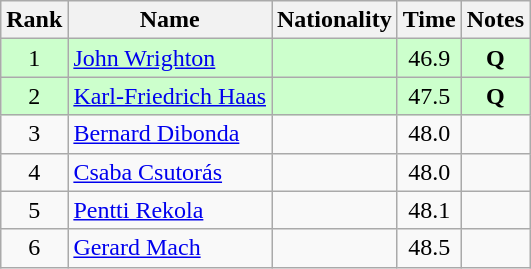<table class="wikitable sortable" style="text-align:center">
<tr>
<th>Rank</th>
<th>Name</th>
<th>Nationality</th>
<th>Time</th>
<th>Notes</th>
</tr>
<tr bgcolor=ccffcc>
<td>1</td>
<td align=left><a href='#'>John Wrighton</a></td>
<td align=left></td>
<td>46.9</td>
<td><strong>Q</strong></td>
</tr>
<tr bgcolor=ccffcc>
<td>2</td>
<td align=left><a href='#'>Karl-Friedrich Haas</a></td>
<td align=left></td>
<td>47.5</td>
<td><strong>Q</strong></td>
</tr>
<tr>
<td>3</td>
<td align=left><a href='#'>Bernard Dibonda</a></td>
<td align=left></td>
<td>48.0</td>
<td></td>
</tr>
<tr>
<td>4</td>
<td align=left><a href='#'>Csaba Csutorás</a></td>
<td align=left></td>
<td>48.0</td>
<td></td>
</tr>
<tr>
<td>5</td>
<td align=left><a href='#'>Pentti Rekola</a></td>
<td align=left></td>
<td>48.1</td>
<td></td>
</tr>
<tr>
<td>6</td>
<td align=left><a href='#'>Gerard Mach</a></td>
<td align=left></td>
<td>48.5</td>
<td></td>
</tr>
</table>
